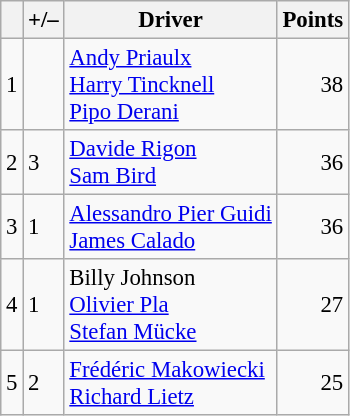<table class="wikitable" style="font-size: 95%;">
<tr>
<th scope="col"></th>
<th scope="col">+/–</th>
<th scope="col">Driver</th>
<th scope="col">Points</th>
</tr>
<tr>
<td align="center">1</td>
<td align="left"></td>
<td> <a href='#'>Andy Priaulx</a><br> <a href='#'>Harry Tincknell</a><br> <a href='#'>Pipo Derani</a></td>
<td align="right">38</td>
</tr>
<tr>
<td align="center">2</td>
<td align="left"> 3</td>
<td> <a href='#'>Davide Rigon</a><br> <a href='#'>Sam Bird</a></td>
<td align="right">36</td>
</tr>
<tr>
<td align="center">3</td>
<td align="left"> 1</td>
<td> <a href='#'>Alessandro Pier Guidi</a><br> <a href='#'>James Calado</a></td>
<td align="right">36</td>
</tr>
<tr>
<td align="center">4</td>
<td align="left"> 1</td>
<td> Billy Johnson<br> <a href='#'>Olivier Pla</a><br> <a href='#'>Stefan Mücke</a></td>
<td align="right">27</td>
</tr>
<tr>
<td align="center">5</td>
<td align="left"> 2</td>
<td> <a href='#'>Frédéric Makowiecki</a><br> <a href='#'>Richard Lietz</a></td>
<td align="right">25</td>
</tr>
</table>
